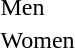<table>
<tr>
<td>Men</td>
<td></td>
<td></td>
<td></td>
</tr>
<tr>
<td>Women</td>
<td></td>
<td></td>
<td></td>
</tr>
</table>
